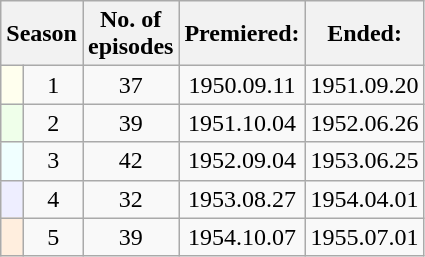<table class=wikitable style="text-align:center">
<tr>
<th colspan=2>Season</th>
<th>No. of<br> episodes</th>
<th>Premiered:</th>
<th>Ended:</th>
</tr>
<tr>
<td style="width:8px; background:#FFFFEE"></td>
<td>1</td>
<td>37</td>
<td>1950.09.11</td>
<td>1951.09.20</td>
</tr>
<tr>
<td bgcolor="EFFFEA"></td>
<td>2</td>
<td>39</td>
<td>1951.10.04</td>
<td>1952.06.26</td>
</tr>
<tr>
<td bgcolor="F0FFFF"></td>
<td>3</td>
<td>42</td>
<td>1952.09.04</td>
<td>1953.06.25</td>
</tr>
<tr>
<td bgcolor="EEEEFF"></td>
<td>4</td>
<td>32</td>
<td>1953.08.27</td>
<td>1954.04.01</td>
</tr>
<tr>
<td bgcolor="FFEEDE"></td>
<td>5</td>
<td>39</td>
<td>1954.10.07</td>
<td>1955.07.01</td>
</tr>
</table>
